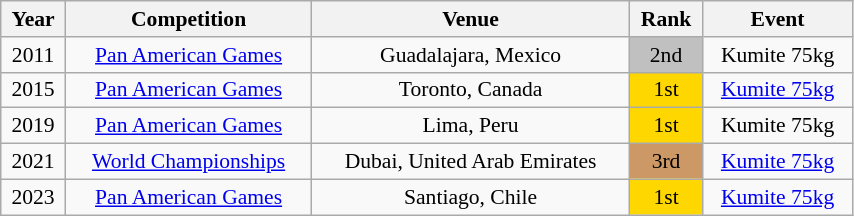<table class="wikitable sortable" width=45% style="font-size:90%; text-align:center;">
<tr>
<th>Year</th>
<th>Competition</th>
<th>Venue</th>
<th>Rank</th>
<th>Event</th>
</tr>
<tr>
<td>2011</td>
<td><a href='#'>Pan American Games</a></td>
<td>Guadalajara, Mexico</td>
<td bgcolor="silver">2nd</td>
<td>Kumite 75kg</td>
</tr>
<tr>
<td>2015</td>
<td><a href='#'>Pan American Games</a></td>
<td>Toronto, Canada</td>
<td bgcolor="gold">1st</td>
<td><a href='#'>Kumite 75kg</a></td>
</tr>
<tr>
<td>2019</td>
<td><a href='#'>Pan American Games</a></td>
<td>Lima, Peru</td>
<td bgcolor="gold">1st</td>
<td>Kumite 75kg</td>
</tr>
<tr>
<td>2021</td>
<td><a href='#'>World Championships</a></td>
<td>Dubai, United Arab Emirates</td>
<td bgcolor="cc9966">3rd</td>
<td><a href='#'>Kumite 75kg</a></td>
</tr>
<tr>
<td>2023</td>
<td><a href='#'>Pan American Games</a></td>
<td>Santiago, Chile</td>
<td bgcolor="gold">1st</td>
<td><a href='#'>Kumite 75kg</a></td>
</tr>
</table>
